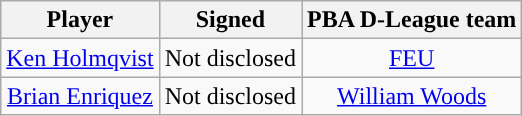<table class="wikitable sortable sortable">
<tr>
<th>Player</th>
<th>Signed</th>
<th>PBA D-League team</th>
</tr>
<tr style="text-align: center">
<td><a href='#'>Ken Holmqvist</a></td>
<td>Not disclosed</td>
<td><a href='#'>FEU</a></td>
</tr>
<tr style="text-align: center">
<td><a href='#'>Brian Enriquez</a></td>
<td>Not disclosed</td>
<td><a href='#'>William Woods</a></td>
</tr>
</table>
